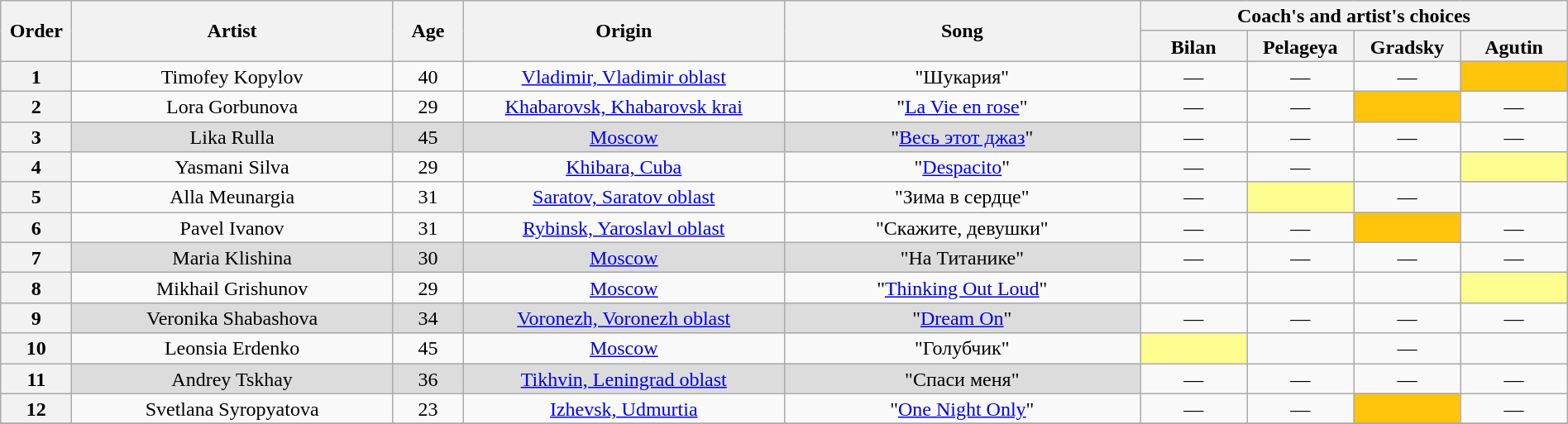<table class="wikitable" style="text-align:center; line-height:17px; width:100%;">
<tr>
<th scope="col" rowspan="2" style="width:04%;">Order</th>
<th scope="col" rowspan="2" style="width:18%;">Artist</th>
<th scope="col" rowspan="2" style="width:04%;">Age</th>
<th scope="col" rowspan="2" style="width:18%;">Origin</th>
<th scope="col" rowspan="2" style="width:20%;">Song</th>
<th scope="col" colspan="4" style="width:24%;">Coach's and artist's choices</th>
</tr>
<tr>
<th style="width:06%;">Bilan</th>
<th style="width:06%;">Pelageya</th>
<th style="width:06%;">Gradsky</th>
<th style="width:06%;">Agutin</th>
</tr>
<tr>
<th>1</th>
<td>Timofey Kopylov</td>
<td>40</td>
<td><a href='#'>Vladimir, Vladimir oblast</a></td>
<td>"Шукария"</td>
<td>—</td>
<td>—</td>
<td>—</td>
<td style="background:#FFC40C;"><strong></strong></td>
</tr>
<tr>
<th>2</th>
<td>Lora Gorbunova</td>
<td>29</td>
<td><a href='#'>Khabarovsk, Khabarovsk krai</a></td>
<td>"<a href='#'>La Vie en rose</a>"</td>
<td>—</td>
<td>—</td>
<td style="background:#FFC40C;"><strong></strong></td>
<td>—</td>
</tr>
<tr>
<th>3</th>
<td style="background:#DCDCDC;">Lika Rulla</td>
<td style="background:#DCDCDC;">45</td>
<td style="background:#DCDCDC;"><a href='#'>Moscow</a></td>
<td style="background:#DCDCDC;">"<a href='#'>Весь этот джаз</a>"</td>
<td>—</td>
<td>—</td>
<td>—</td>
<td>—</td>
</tr>
<tr>
<th>4</th>
<td>Yasmani Silva</td>
<td>29</td>
<td><a href='#'>Khibara, Cuba</a></td>
<td>"<a href='#'>Despacito</a>"</td>
<td>—</td>
<td>—</td>
<td><strong></strong></td>
<td style="background:#fdfc8f;"><strong></strong></td>
</tr>
<tr>
<th>5</th>
<td>Alla Meunargia</td>
<td>31</td>
<td><a href='#'>Saratov, Saratov oblast</a></td>
<td>"Зима в сердце"</td>
<td>—</td>
<td style="background:#fdfc8f;"><strong></strong></td>
<td>—</td>
<td><strong></strong></td>
</tr>
<tr>
<th>6</th>
<td>Pavel Ivanov</td>
<td>31</td>
<td><a href='#'>Rybinsk, Yaroslavl oblast</a></td>
<td>"Скажите, девушки"</td>
<td>—</td>
<td>—</td>
<td style="background:#FFC40C;"><strong></strong></td>
<td>—</td>
</tr>
<tr>
<th>7</th>
<td style="background:#DCDCDC;">Maria Klishina</td>
<td style="background:#DCDCDC;">30</td>
<td style="background:#DCDCDC;"><a href='#'>Moscow</a></td>
<td style="background:#DCDCDC;">"На Титанике"</td>
<td>—</td>
<td>—</td>
<td>—</td>
<td>—</td>
</tr>
<tr>
<th>8</th>
<td>Mikhail Grishunov</td>
<td>29</td>
<td><a href='#'>Moscow</a></td>
<td>"<a href='#'>Thinking Out Loud</a>"</td>
<td><strong></strong></td>
<td><strong></strong></td>
<td><strong></strong></td>
<td style="background:#fdfc8f;"><strong></strong></td>
</tr>
<tr>
<th>9</th>
<td style="background:#DCDCDC;">Veronika Shabashova</td>
<td style="background:#DCDCDC;">34</td>
<td style="background:#DCDCDC;"><a href='#'>Voronezh, Voronezh oblast</a></td>
<td style="background:#DCDCDC;">"<a href='#'>Dream On</a>"</td>
<td>—</td>
<td>—</td>
<td>—</td>
<td>—</td>
</tr>
<tr>
<th>10</th>
<td>Leonsia Erdenko</td>
<td>45</td>
<td><a href='#'>Moscow</a></td>
<td>"Голубчик"</td>
<td style="background:#fdfc8f;"><strong></strong></td>
<td><strong></strong></td>
<td>—</td>
<td><strong></strong></td>
</tr>
<tr>
<th>11</th>
<td style="background:#DCDCDC;">Andrey Tskhay</td>
<td style="background:#DCDCDC;">36</td>
<td style="background:#DCDCDC;"><a href='#'>Tikhvin, Leningrad oblast</a></td>
<td style="background:#DCDCDC;">"Спаси меня"</td>
<td>—</td>
<td>—</td>
<td>—</td>
<td>—</td>
</tr>
<tr>
<th>12</th>
<td>Svetlana Syropyatova</td>
<td>23</td>
<td><a href='#'>Izhevsk, Udmurtia</a></td>
<td>"<a href='#'>One Night Only</a>"</td>
<td>—</td>
<td>—</td>
<td style="background:#FFC40C;"><strong></strong></td>
<td>—</td>
</tr>
<tr>
</tr>
</table>
